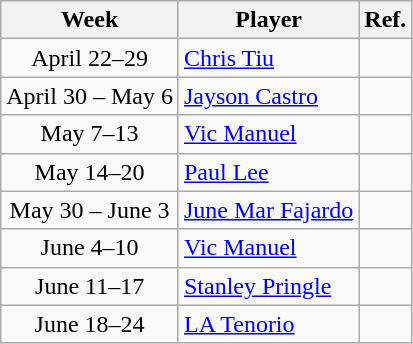<table class="wikitable" border="1">
<tr>
<th>Week</th>
<th>Player</th>
<th>Ref.</th>
</tr>
<tr>
<td align=center>April 22–29</td>
<td><a href='#'>Chris Tiu</a> </td>
<td align=center></td>
</tr>
<tr>
<td align=center>April 30 – May 6</td>
<td><a href='#'>Jayson Castro</a> </td>
<td align=center></td>
</tr>
<tr>
<td align=center>May 7–13</td>
<td><a href='#'>Vic Manuel</a> </td>
<td align=center></td>
</tr>
<tr>
<td align=center>May 14–20</td>
<td><a href='#'>Paul Lee</a> </td>
<td align=center></td>
</tr>
<tr>
<td align=center>May 30 – June 3</td>
<td><a href='#'>June Mar Fajardo</a> </td>
<td align=center></td>
</tr>
<tr>
<td align=center>June 4–10</td>
<td><a href='#'>Vic Manuel</a> </td>
<td align=center></td>
</tr>
<tr>
<td align=center>June 11–17</td>
<td><a href='#'>Stanley Pringle</a> </td>
<td align=center></td>
</tr>
<tr>
<td align=center>June 18–24</td>
<td><a href='#'>LA Tenorio</a> </td>
<td align=center></td>
</tr>
</table>
